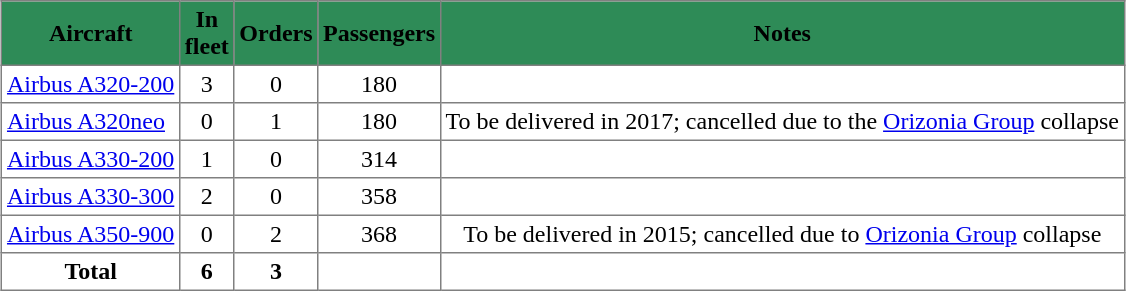<table class="toccolours" border="1" cellpadding="3" style="margin:1em auto; border-collapse:collapse">
<tr style="background:seagreen;">
<th>Aircraft</th>
<th style="width:25px;">In fleet</th>
<th>Orders</th>
<th>Passengers</th>
<th>Notes</th>
</tr>
<tr>
<td><a href='#'>Airbus A320-200</a></td>
<td align=center>3</td>
<td align=center>0</td>
<td align=center>180</td>
<td align="center"></td>
</tr>
<tr>
<td><a href='#'>Airbus A320neo</a></td>
<td align=center>0</td>
<td align=center>1</td>
<td align=center>180</td>
<td align="center">To be delivered in 2017; cancelled due to the <a href='#'>Orizonia Group</a> collapse</td>
</tr>
<tr>
<td><a href='#'>Airbus A330-200</a></td>
<td align=center>1</td>
<td align=center>0</td>
<td align=center>314</td>
<td align="center"></td>
</tr>
<tr>
<td><a href='#'>Airbus A330-300</a></td>
<td align=center>2</td>
<td align=center>0</td>
<td align=center>358</td>
<td align="center"></td>
</tr>
<tr>
<td><a href='#'>Airbus A350-900</a></td>
<td align=center>0</td>
<td align=center>2</td>
<td align=center>368</td>
<td align="center">To be delivered in 2015; cancelled due to <a href='#'>Orizonia Group</a> collapse</td>
</tr>
<tr>
<td align="center"><strong>Total</strong></td>
<td align="center"><strong>6</strong></td>
<td align="center"><strong>3</strong></td>
<td align="center"></td>
<td></td>
</tr>
</table>
